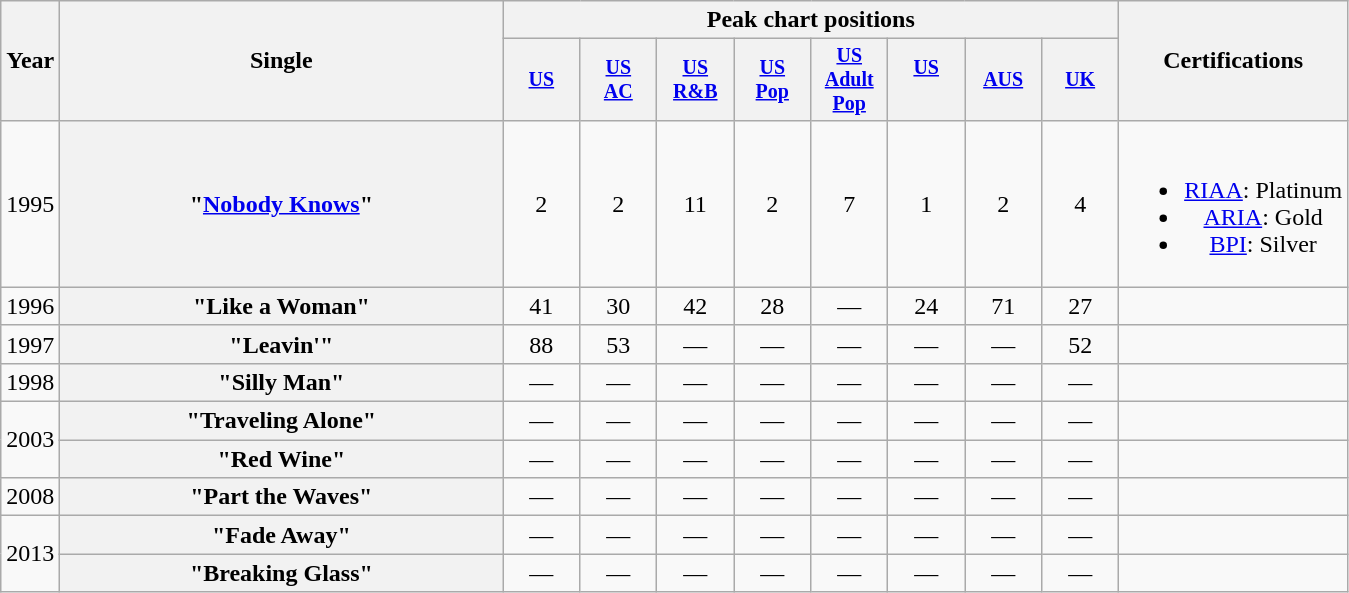<table class="wikitable plainrowheaders" style="text-align:center;">
<tr>
<th rowspan="2">Year</th>
<th rowspan="2" style="width:18em;">Single</th>
<th colspan="8">Peak chart positions</th>
<th rowspan="2">Certifications</th>
</tr>
<tr style="font-size:smaller;">
<th width="45"><a href='#'>US</a><br></th>
<th width="45"><a href='#'>US<br>AC</a><br></th>
<th width="45"><a href='#'>US<br>R&B</a><br></th>
<th width="45"><a href='#'>US<br>Pop</a><br></th>
<th width="45"><a href='#'>US<br>Adult<br>Pop</a><br></th>
<th width="45"><a href='#'>US<br></a><br></th>
<th width="45"><a href='#'>AUS</a><br></th>
<th width="45"><a href='#'>UK</a><br></th>
</tr>
<tr>
<td>1995</td>
<th scope="row">"<a href='#'>Nobody Knows</a>"</th>
<td>2</td>
<td>2</td>
<td>11</td>
<td>2</td>
<td>7</td>
<td>1</td>
<td>2</td>
<td>4</td>
<td><br><ul><li><a href='#'>RIAA</a>: Platinum</li><li><a href='#'>ARIA</a>: Gold</li><li><a href='#'>BPI</a>: Silver</li></ul></td>
</tr>
<tr>
<td>1996</td>
<th scope="row">"Like a Woman"</th>
<td>41</td>
<td>30</td>
<td>42</td>
<td>28</td>
<td>—</td>
<td>24</td>
<td>71</td>
<td>27</td>
<td></td>
</tr>
<tr>
<td>1997</td>
<th scope="row">"Leavin'"</th>
<td>88</td>
<td>53</td>
<td>—</td>
<td>—</td>
<td>—</td>
<td>—</td>
<td>—</td>
<td>52</td>
<td></td>
</tr>
<tr>
<td>1998</td>
<th scope="row">"Silly Man"</th>
<td>—</td>
<td>—</td>
<td>—</td>
<td>—</td>
<td>—</td>
<td>—</td>
<td>—</td>
<td>—</td>
<td></td>
</tr>
<tr>
<td rowspan=2>2003</td>
<th scope="row">"Traveling Alone"</th>
<td>—</td>
<td>—</td>
<td>—</td>
<td>—</td>
<td>—</td>
<td>—</td>
<td>—</td>
<td>—</td>
<td></td>
</tr>
<tr>
<th scope="row">"Red Wine"</th>
<td>—</td>
<td>—</td>
<td>—</td>
<td>—</td>
<td>—</td>
<td>—</td>
<td>—</td>
<td>—</td>
<td></td>
</tr>
<tr>
<td>2008</td>
<th scope="row">"Part the Waves"</th>
<td>—</td>
<td>—</td>
<td>—</td>
<td>—</td>
<td>—</td>
<td>—</td>
<td>—</td>
<td>—</td>
<td></td>
</tr>
<tr>
<td rowspan=2>2013</td>
<th scope="row">"Fade Away"</th>
<td>—</td>
<td>—</td>
<td>—</td>
<td>—</td>
<td>—</td>
<td>—</td>
<td>—</td>
<td>—</td>
<td></td>
</tr>
<tr>
<th scope="row">"Breaking Glass"</th>
<td>—</td>
<td>—</td>
<td>—</td>
<td>—</td>
<td>—</td>
<td>—</td>
<td>—</td>
<td>—</td>
<td></td>
</tr>
</table>
